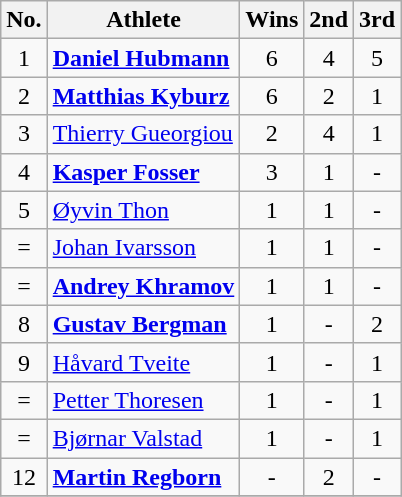<table class="wikitable" style="text-align: center;">
<tr>
<th>No.</th>
<th>Athlete</th>
<th>Wins</th>
<th>2nd</th>
<th>3rd</th>
</tr>
<tr>
<td>1</td>
<td align="left"> <strong><a href='#'>Daniel Hubmann</a></strong></td>
<td>6</td>
<td>4</td>
<td>5</td>
</tr>
<tr>
<td>2</td>
<td align="left"> <strong><a href='#'>Matthias Kyburz</a></strong></td>
<td>6</td>
<td>2</td>
<td>1</td>
</tr>
<tr>
<td>3</td>
<td align="left"> <a href='#'>Thierry Gueorgiou</a></td>
<td>2</td>
<td>4</td>
<td>1</td>
</tr>
<tr>
<td>4</td>
<td align="left"> <strong><a href='#'>Kasper Fosser</a></strong></td>
<td>3</td>
<td>1</td>
<td>-</td>
</tr>
<tr>
<td>5</td>
<td align="left"> <a href='#'>Øyvin Thon</a></td>
<td>1</td>
<td>1</td>
<td>-</td>
</tr>
<tr>
<td>=</td>
<td align="left"> <a href='#'>Johan Ivarsson</a></td>
<td>1</td>
<td>1</td>
<td>-</td>
</tr>
<tr>
<td>=</td>
<td align="left"> <strong><a href='#'>Andrey Khramov</a></strong></td>
<td>1</td>
<td>1</td>
<td>-</td>
</tr>
<tr>
<td>8</td>
<td align="left"> <strong><a href='#'>Gustav Bergman</a></strong></td>
<td>1</td>
<td>-</td>
<td>2</td>
</tr>
<tr>
<td>9</td>
<td align="left"> <a href='#'>Håvard Tveite</a></td>
<td>1</td>
<td>-</td>
<td>1</td>
</tr>
<tr>
<td>=</td>
<td align="left"> <a href='#'>Petter Thoresen</a></td>
<td>1</td>
<td>-</td>
<td>1</td>
</tr>
<tr>
<td>=</td>
<td align="left"> <a href='#'>Bjørnar Valstad</a></td>
<td>1</td>
<td>-</td>
<td>1</td>
</tr>
<tr>
<td>12</td>
<td align="left"> <strong><a href='#'>Martin Regborn</a></strong></td>
<td>-</td>
<td>2</td>
<td>-</td>
</tr>
<tr>
</tr>
</table>
